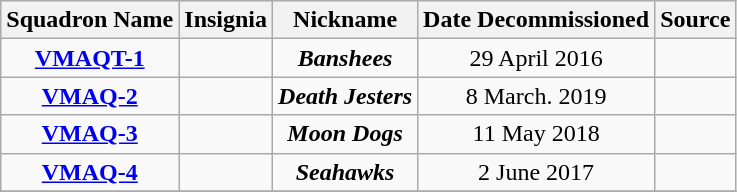<table class="wikitable" style="text-align:center;">
<tr>
<th>Squadron Name</th>
<th>Insignia</th>
<th>Nickname</th>
<th>Date Decommissioned</th>
<th>Source</th>
</tr>
<tr>
<td><strong><a href='#'>VMAQT-1</a></strong></td>
<td></td>
<td><strong><em>Banshees</em></strong></td>
<td>29 April 2016</td>
<td></td>
</tr>
<tr>
<td><strong><a href='#'>VMAQ-2</a></strong></td>
<td></td>
<td><strong><em>Death Jesters</em></strong></td>
<td>8 March. 2019</td>
<td></td>
</tr>
<tr>
<td><strong><a href='#'>VMAQ-3</a></strong></td>
<td></td>
<td><strong><em>Moon Dogs</em></strong></td>
<td>11 May 2018</td>
<td></td>
</tr>
<tr>
<td><strong><a href='#'>VMAQ-4</a></strong></td>
<td></td>
<td><strong><em>Seahawks</em></strong></td>
<td>2 June 2017</td>
<td></td>
</tr>
<tr>
</tr>
</table>
